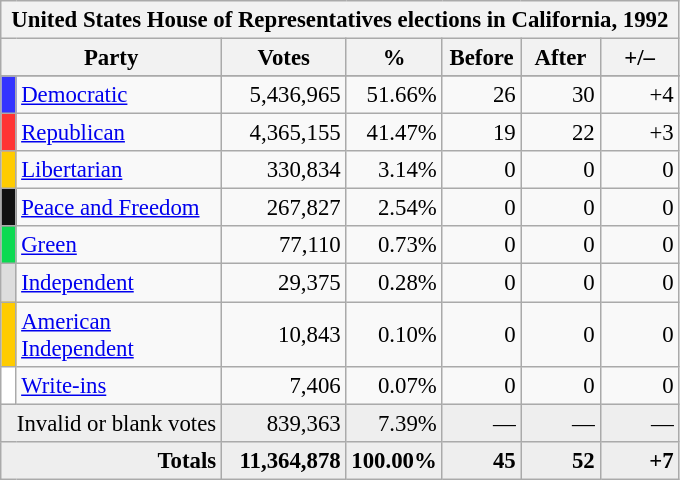<table class="wikitable" style="font-size: 95%;">
<tr>
<th colspan="7">United States House of Representatives elections in California, 1992</th>
</tr>
<tr>
<th colspan=2 style="width: 5em">Party</th>
<th style="width: 5em">Votes</th>
<th style="width: 3em">%</th>
<th style="width: 3em">Before</th>
<th style="width: 3em">After</th>
<th style="width: 3em">+/–</th>
</tr>
<tr>
</tr>
<tr>
<th style="background-color:#3333FF; width: 3px"></th>
<td style="width: 130px"><a href='#'>Democratic</a></td>
<td align="right">5,436,965</td>
<td align="right">51.66%</td>
<td align="right">26</td>
<td align="right">30</td>
<td align="right">+4</td>
</tr>
<tr>
<th style="background-color:#FF3333; width: 3px"></th>
<td style="width: 130px"><a href='#'>Republican</a></td>
<td align="right">4,365,155</td>
<td align="right">41.47%</td>
<td align="right">19</td>
<td align="right">22</td>
<td align="right">+3</td>
</tr>
<tr>
<th style="background-color:#FFCC00; width: 3px"></th>
<td style="width: 130px"><a href='#'>Libertarian</a></td>
<td align="right">330,834</td>
<td align="right">3.14%</td>
<td align="right">0</td>
<td align="right">0</td>
<td align="right">0</td>
</tr>
<tr>
<th style="background-color:#111111; width: 3px"></th>
<td style="width: 130px"><a href='#'>Peace and Freedom</a></td>
<td align="right">267,827</td>
<td align="right">2.54%</td>
<td align="right">0</td>
<td align="right">0</td>
<td align="right">0</td>
</tr>
<tr>
<th style="background-color:#0BDA51; width: 3px"></th>
<td style="width: 130px"><a href='#'>Green</a></td>
<td align="right">77,110</td>
<td align="right">0.73%</td>
<td align="right">0</td>
<td align="right">0</td>
<td align="right">0</td>
</tr>
<tr>
<th style="background-color:#DDDDDD; width: 3px"></th>
<td style="width: 130px"><a href='#'>Independent</a></td>
<td align="right">29,375</td>
<td align="right">0.28%</td>
<td align="right">0</td>
<td align="right">0</td>
<td align="right">0</td>
</tr>
<tr>
<th style="background-color:#FFCC00; width: 3px"></th>
<td style="width: 130px"><a href='#'>American Independent</a></td>
<td align="right">10,843</td>
<td align="right">0.10%</td>
<td align="right">0</td>
<td align="right">0</td>
<td align="right">0</td>
</tr>
<tr>
<th style="background-color:#FFFFFF; width: 3px"></th>
<td style="width: 130px"><a href='#'>Write-ins</a></td>
<td align="right">7,406</td>
<td align="right">0.07%</td>
<td align="right">0</td>
<td align="right">0</td>
<td align="right">0</td>
</tr>
<tr bgcolor="#EEEEEE">
<td colspan="2" align="right">Invalid or blank votes</td>
<td align="right">839,363</td>
<td align="right">7.39%</td>
<td align="right">—</td>
<td align="right">—</td>
<td align="right">—</td>
</tr>
<tr bgcolor="#EEEEEE">
<td colspan="2" align="right"><strong>Totals</strong></td>
<td align="right"><strong>11,364,878</strong></td>
<td align="right"><strong>100.00%</strong></td>
<td align="right"><strong>45</strong></td>
<td align="right"><strong>52</strong></td>
<td align="right"><strong>+7</strong></td>
</tr>
</table>
